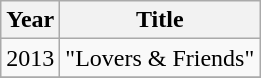<table class="wikitable" style="text-align:left;">
<tr>
<th>Year</th>
<th>Title</th>
</tr>
<tr>
<td style="text-align:center;">2013</td>
<td>"Lovers & Friends"</td>
</tr>
<tr>
</tr>
</table>
